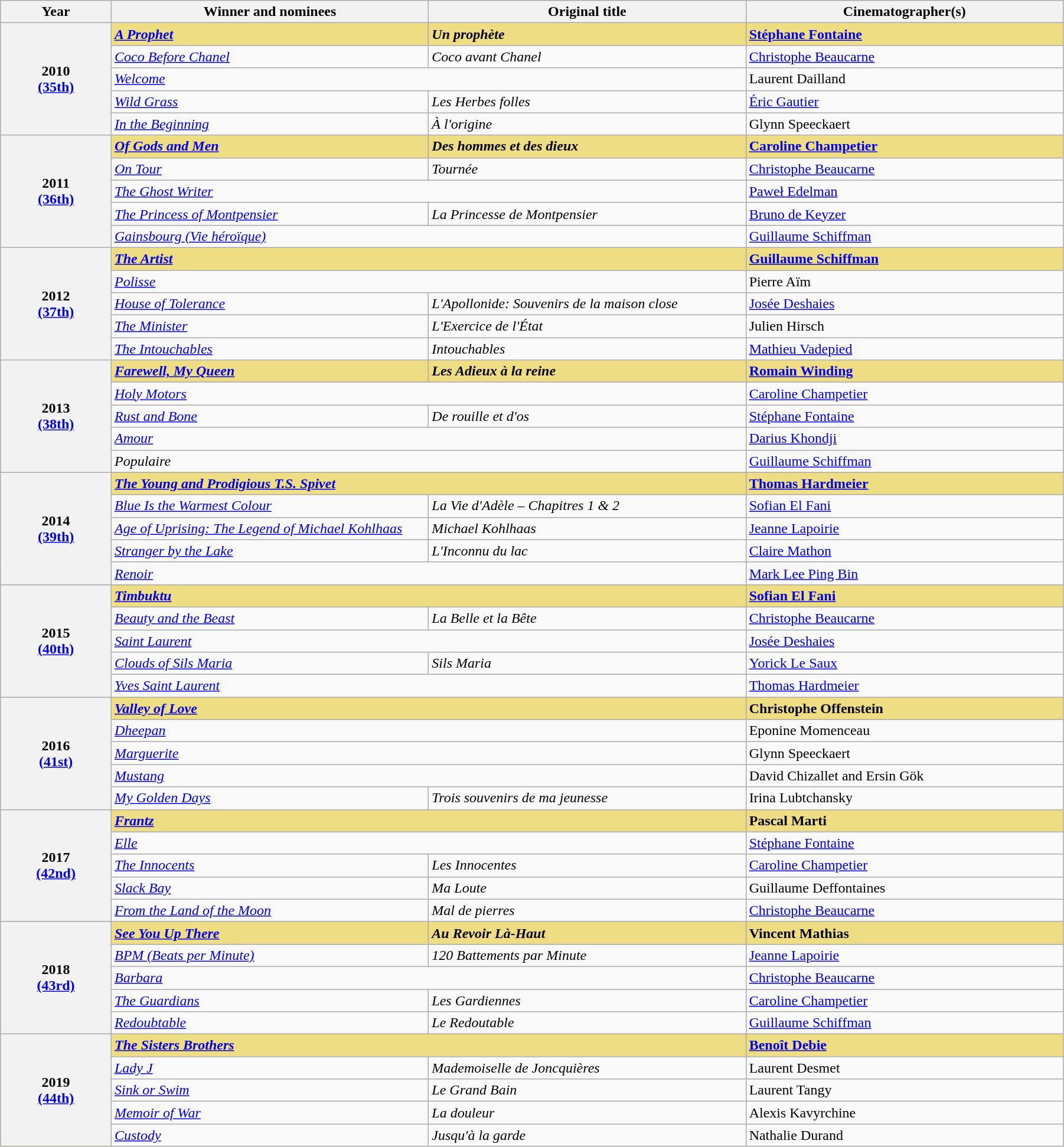<table class="wikitable" width="95%" cellpadding="5">
<tr>
<th width="100">Year</th>
<th width="300">Winner and nominees</th>
<th width="300">Original title</th>
<th width="300">Cinematographer(s)</th>
</tr>
<tr>
<th rowspan="5" style="text-align:center;">2010<br><a href='#'>(35th)</a></th>
<td style="background:#eedd82;"><em><a href='#'><strong>A Prophet</strong></a></em></td>
<td style="background:#eedd82;"><strong><em>Un prophète</em></strong></td>
<td style="background:#eedd82;"><strong><a href='#'>Stéphane Fontaine</a></strong></td>
</tr>
<tr>
<td><em><a href='#'>Coco Before Chanel</a></em></td>
<td><em>Coco avant Chanel</em></td>
<td><a href='#'>Christophe Beaucarne</a></td>
</tr>
<tr>
<td colspan="2"><em><a href='#'>Welcome</a></em></td>
<td>Laurent Dailland</td>
</tr>
<tr>
<td><em><a href='#'>Wild Grass</a></em></td>
<td><em>Les Herbes folles</em></td>
<td><a href='#'>Éric Gautier</a></td>
</tr>
<tr>
<td><em><a href='#'>In the Beginning</a></em></td>
<td><em>À l'origine</em></td>
<td>Glynn Speeckaert</td>
</tr>
<tr>
<th rowspan="5" style="text-align:center;">2011<br><a href='#'>(36th)</a></th>
<td style="background:#eedd82;"><em><a href='#'><strong>Of Gods and Men</strong></a></em></td>
<td style="background:#eedd82;"><strong><em>Des hommes et des dieux</em></strong></td>
<td style="background:#eedd82;"><strong><a href='#'>Caroline Champetier</a></strong></td>
</tr>
<tr>
<td><em><a href='#'>On Tour</a></em></td>
<td><em>Tournée</em></td>
<td><a href='#'>Christophe Beaucarne</a></td>
</tr>
<tr>
<td colspan="2"><em><a href='#'>The Ghost Writer</a></em></td>
<td><a href='#'>Paweł Edelman</a></td>
</tr>
<tr>
<td><em><a href='#'>The Princess of Montpensier</a></em></td>
<td><em>La Princesse de Montpensier</em></td>
<td><a href='#'>Bruno de Keyzer</a></td>
</tr>
<tr>
<td colspan="2"><em><a href='#'>Gainsbourg (Vie héroïque)</a></em></td>
<td><a href='#'>Guillaume Schiffman</a></td>
</tr>
<tr>
<th rowspan="5" style="text-align:center;">2012<br><a href='#'>(37th)</a></th>
<td colspan="2" style="background:#eedd82;"><em><a href='#'><strong>The Artist</strong></a></em></td>
<td style="background:#eedd82;"><strong><a href='#'>Guillaume Schiffman</a></strong></td>
</tr>
<tr>
<td colspan="2"><em><a href='#'>Polisse</a></em></td>
<td>Pierre Aïm</td>
</tr>
<tr>
<td><em><a href='#'>House of Tolerance</a></em></td>
<td><em>L'Apollonide: Souvenirs de la maison close</em></td>
<td><a href='#'>Josée Deshaies</a></td>
</tr>
<tr>
<td><em><a href='#'>The Minister</a></em></td>
<td><em>L'Exercice de l'État</em></td>
<td>Julien Hirsch</td>
</tr>
<tr>
<td><em><a href='#'>The Intouchables</a></em></td>
<td><em>Intouchables</em></td>
<td><a href='#'>Mathieu Vadepied</a></td>
</tr>
<tr>
<th rowspan="5" style="text-align:center;">2013<br><a href='#'>(38th)</a></th>
<td style="background:#eedd82;"><em><a href='#'><strong>Farewell, My Queen</strong></a></em></td>
<td style="background:#eedd82;"><strong><em>Les Adieux à la reine</em></strong></td>
<td style="background:#eedd82;"><strong><a href='#'>Romain Winding</a></strong></td>
</tr>
<tr>
<td colspan="2"><em><a href='#'>Holy Motors</a></em></td>
<td><a href='#'>Caroline Champetier</a></td>
</tr>
<tr>
<td><em><a href='#'>Rust and Bone</a></em></td>
<td><em>De rouille et d'os</em></td>
<td><a href='#'>Stéphane Fontaine</a></td>
</tr>
<tr>
<td colspan="2"><em><a href='#'>Amour</a></em></td>
<td><a href='#'>Darius Khondji</a></td>
</tr>
<tr>
<td colspan="2"><em>Populaire</em></td>
<td><a href='#'>Guillaume Schiffman</a></td>
</tr>
<tr>
<th rowspan="5" style="text-align:center;">2014<br><a href='#'>(39th)</a></th>
<td colspan="2" style="background:#eedd82;"><em><a href='#'><strong>The Young and Prodigious T.S. Spivet</strong></a></em></td>
<td style="background:#eedd82;"><strong><a href='#'>Thomas Hardmeier</a></strong></td>
</tr>
<tr>
<td><em><a href='#'>Blue Is the Warmest Colour</a></em></td>
<td><em>La Vie d'Adèle – Chapitres 1 & 2</em></td>
<td><a href='#'>Sofian El Fani</a></td>
</tr>
<tr>
<td><em><a href='#'>Age of Uprising: The Legend of Michael Kohlhaas</a></em></td>
<td><em>Michael Kohlhaas</em></td>
<td><a href='#'>Jeanne Lapoirie</a></td>
</tr>
<tr>
<td><em><a href='#'>Stranger by the Lake</a></em></td>
<td><em>L'Inconnu du lac</em></td>
<td><a href='#'>Claire Mathon</a></td>
</tr>
<tr>
<td colspan="2"><em><a href='#'>Renoir</a></em></td>
<td><a href='#'>Mark Lee Ping Bin</a></td>
</tr>
<tr>
<th rowspan="5" style="text-align:center;">2015<br><a href='#'>(40th)</a></th>
<td colspan="2" style="background:#eedd82;"><em><a href='#'><strong>Timbuktu</strong></a></em></td>
<td style="background:#eedd82;"><strong><a href='#'>Sofian El Fani</a></strong></td>
</tr>
<tr>
<td><em><a href='#'>Beauty and the Beast</a></em></td>
<td><em>La Belle et la Bête</em></td>
<td><a href='#'>Christophe Beaucarne</a></td>
</tr>
<tr>
<td colspan="2"><em><a href='#'>Saint Laurent</a></em></td>
<td><a href='#'>Josée Deshaies</a></td>
</tr>
<tr>
<td><em><a href='#'>Clouds of Sils Maria</a></em></td>
<td><em>Sils Maria</em></td>
<td><a href='#'>Yorick Le Saux</a></td>
</tr>
<tr>
<td colspan="2"><em><a href='#'>Yves Saint Laurent</a></em></td>
<td><a href='#'>Thomas Hardmeier</a></td>
</tr>
<tr style="background:#eedd82;">
<th rowspan="5">2016<br><a href='#'>(41st)</a></th>
<td colspan="2"><em><a href='#'><strong>Valley of Love</strong></a></em></td>
<td><strong>Christophe Offenstein</strong></td>
</tr>
<tr>
<td colspan="2"><em><a href='#'>Dheepan</a></em></td>
<td>Eponine Momenceau</td>
</tr>
<tr>
<td colspan="2"><em><a href='#'>Marguerite</a></em></td>
<td>Glynn Speeckaert</td>
</tr>
<tr>
<td colspan="2"><em><a href='#'>Mustang</a></em></td>
<td>David Chizallet and Ersin Gök</td>
</tr>
<tr>
<td><em><a href='#'>My Golden Days</a></em></td>
<td><em>Trois souvenirs de ma jeunesse</em></td>
<td>Irina Lubtchansky</td>
</tr>
<tr style="background:#eedd82;">
<th rowspan="5">2017<br><a href='#'>(42nd)</a></th>
<td colspan="2"><em><a href='#'><strong>Frantz</strong></a></em></td>
<td><strong>Pascal Marti</strong></td>
</tr>
<tr>
<td colspan="2"><em><a href='#'>Elle</a></em></td>
<td><a href='#'>Stéphane Fontaine</a></td>
</tr>
<tr>
<td><em><a href='#'>The Innocents</a></em></td>
<td><em>Les Innocentes</em></td>
<td><a href='#'>Caroline Champetier</a></td>
</tr>
<tr>
<td><em><a href='#'>Slack Bay</a></em></td>
<td><em>Ma Loute</em></td>
<td>Guillaume Deffontaines</td>
</tr>
<tr>
<td><em><a href='#'>From the Land of the Moon</a></em></td>
<td><em>Mal de pierres</em></td>
<td><a href='#'>Christophe Beaucarne</a></td>
</tr>
<tr style="background:#eedd82;">
<th rowspan="5">2018<br><a href='#'>(43rd)</a></th>
<td><em><a href='#'><strong>See You Up There</strong></a></em></td>
<td><strong><em>Au Revoir Là-Haut</em></strong></td>
<td><strong>Vincent Mathias</strong></td>
</tr>
<tr>
<td><em><a href='#'>BPM (Beats per Minute)</a></em></td>
<td><em>120 Battements par Minute</em></td>
<td><a href='#'>Jeanne Lapoirie</a></td>
</tr>
<tr>
<td colspan=2><em><a href='#'>Barbara</a></em></td>
<td><a href='#'>Christophe Beaucarne</a></td>
</tr>
<tr>
<td><em><a href='#'>The Guardians</a></em></td>
<td><em>Les Gardiennes</em></td>
<td><a href='#'>Caroline Champetier</a></td>
</tr>
<tr>
<td><em><a href='#'>Redoubtable</a></em></td>
<td><em>Le Redoutable</em></td>
<td><a href='#'>Guillaume Schiffman</a></td>
</tr>
<tr style="background:#eedd82;">
<th rowspan="5">2019<br><a href='#'>(44th)</a></th>
<td colspan="2"><em><a href='#'><strong>The Sisters Brothers</strong></a></em></td>
<td><strong><a href='#'>Benoît Debie</a></strong></td>
</tr>
<tr>
<td><em><a href='#'>Lady J</a></em></td>
<td><em>Mademoiselle de Joncquières</em></td>
<td>Laurent Desmet</td>
</tr>
<tr>
<td><em><a href='#'>Sink or Swim</a></em></td>
<td><em>Le Grand Bain</em></td>
<td>Laurent Tangy</td>
</tr>
<tr>
<td><em><a href='#'>Memoir of War</a></em></td>
<td><em>La douleur</em></td>
<td>Alexis Kavyrchine</td>
</tr>
<tr>
<td><em><a href='#'>Custody</a></em></td>
<td><em>Jusqu'à la garde</em></td>
<td>Nathalie Durand</td>
</tr>
</table>
